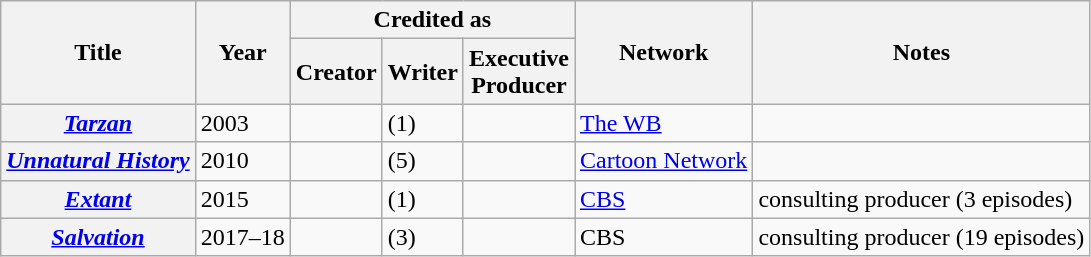<table class="wikitable plainrowheaders sortable">
<tr>
<th rowspan="2" scope="col">Title</th>
<th rowspan="2" scope="col">Year</th>
<th colspan="3" scope="col">Credited as</th>
<th rowspan="2" scope="col">Network</th>
<th rowspan="2" scope="col" class="unsortable">Notes</th>
</tr>
<tr>
<th>Creator</th>
<th>Writer</th>
<th>Executive<br>Producer</th>
</tr>
<tr>
<th scope=row><em><a href='#'>Tarzan</a></em></th>
<td>2003</td>
<td></td>
<td> (1)</td>
<td></td>
<td><a href='#'>The WB</a></td>
<td></td>
</tr>
<tr>
<th scope=row><em><a href='#'>Unnatural History</a></em></th>
<td>2010</td>
<td></td>
<td> (5)</td>
<td></td>
<td><a href='#'>Cartoon Network</a></td>
<td></td>
</tr>
<tr>
<th scope=row><em><a href='#'>Extant</a></em></th>
<td>2015</td>
<td></td>
<td> (1)</td>
<td></td>
<td><a href='#'>CBS</a></td>
<td>consulting producer (3 episodes)</td>
</tr>
<tr>
<th scope=row><em><a href='#'>Salvation</a></em></th>
<td>2017–18</td>
<td></td>
<td> (3)</td>
<td></td>
<td>CBS</td>
<td>consulting producer (19 episodes)</td>
</tr>
</table>
